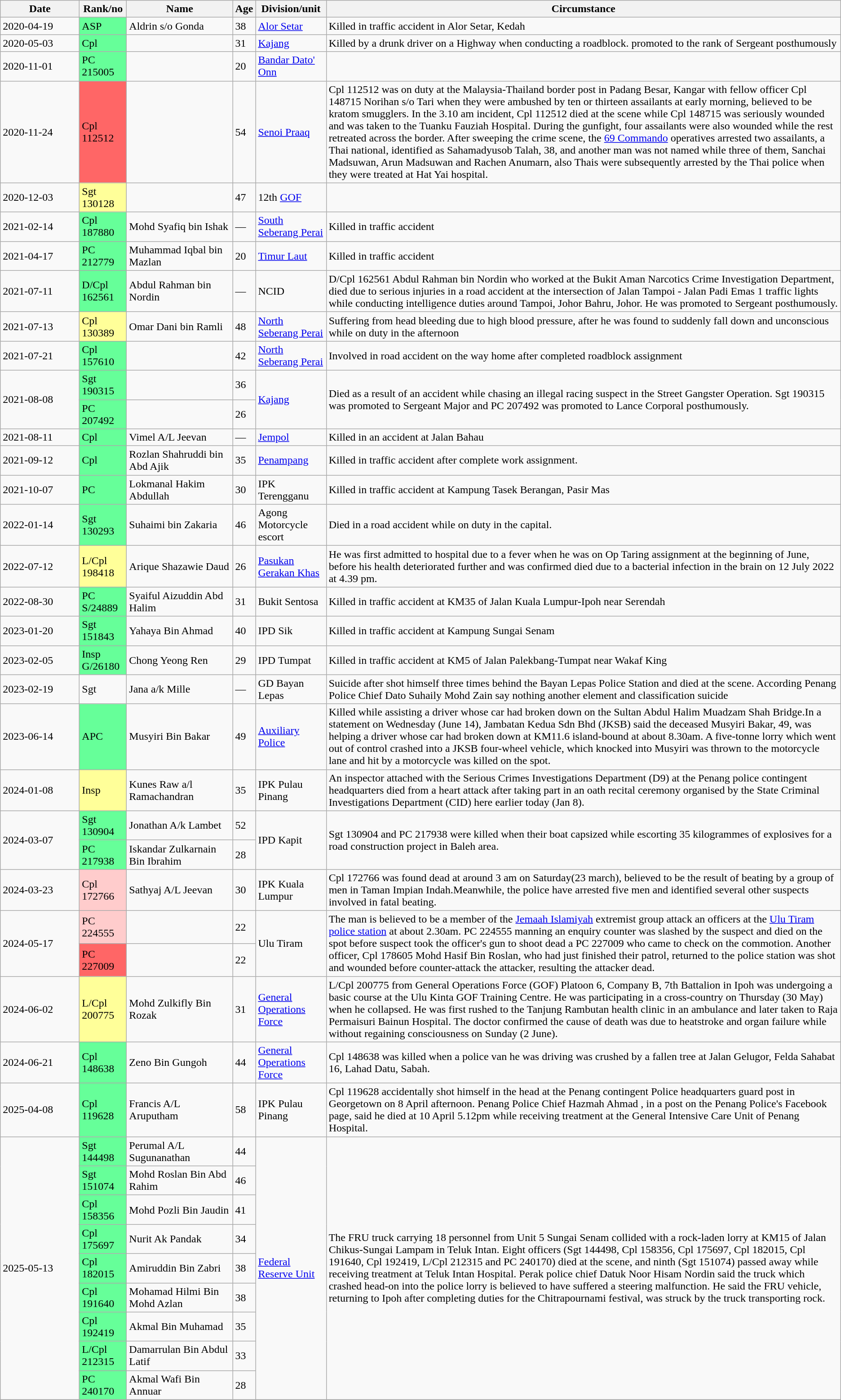<table class="wikitable sortable">
<tr>
<th style="width:110px;">Date</th>
<th>Rank/no</th>
<th style="width:150px;">Name</th>
<th>Age</th>
<th>Division/unit</th>
<th>Circumstance</th>
</tr>
<tr>
<td>2020-04-19</td>
<td style="background:#6f9;">ASP</td>
<td>Aldrin s/o Gonda</td>
<td>38</td>
<td><a href='#'>Alor Setar</a></td>
<td>Killed in traffic accident in Alor Setar, Kedah</td>
</tr>
<tr>
<td>2020-05-03</td>
<td style="background:#6f9;">Cpl</td>
<td></td>
<td>31</td>
<td><a href='#'>Kajang</a></td>
<td>Killed by a drunk driver on a Highway when conducting a roadblock. promoted to the rank of Sergeant posthumously</td>
</tr>
<tr>
<td>2020-11-01</td>
<td style="background:#6f9;">PC 215005</td>
<td></td>
<td>20</td>
<td><a href='#'>Bandar Dato' Onn</a></td>
<td></td>
</tr>
<tr>
<td>2020-11-24</td>
<td style="background:#f66;">Cpl 112512</td>
<td></td>
<td>54</td>
<td><a href='#'>Senoi Praaq</a></td>
<td>Cpl 112512 was on duty at the Malaysia-Thailand border post in Padang Besar, Kangar with fellow officer Cpl 148715 Norihan s/o Tari when they were ambushed by ten or thirteen assailants at early morning, believed to be kratom smugglers. In the 3.10 am incident, Cpl 112512 died at the scene while Cpl 148715 was seriously wounded and was taken to the Tuanku Fauziah Hospital. During the gunfight, four assailants were also wounded while the rest retreated across the border. After sweeping the crime scene, the <a href='#'>69 Commando</a> operatives arrested two assailants, a Thai national, identified as Sahamadyusob Talah, 38, and another man was not named while three of them, Sanchai Madsuwan, Arun Madsuwan and Rachen Anumarn, also Thais were subsequently arrested by the Thai police when they were treated at Hat Yai hospital.</td>
</tr>
<tr>
<td>2020-12-03</td>
<td style="background:#ff9;">Sgt 130128</td>
<td></td>
<td>47</td>
<td>12th <a href='#'>GOF</a></td>
<td></td>
</tr>
<tr>
<td>2021-02-14</td>
<td style="background:#6f9;">Cpl 187880</td>
<td>Mohd Syafiq bin Ishak</td>
<td>—</td>
<td><a href='#'>South Seberang Perai</a></td>
<td>Killed in traffic accident</td>
</tr>
<tr>
<td>2021-04-17</td>
<td style="background:#6f9;">PC 212779</td>
<td>Muhammad Iqbal bin Mazlan</td>
<td>20</td>
<td><a href='#'>Timur Laut</a></td>
<td>Killed in traffic accident</td>
</tr>
<tr>
<td>2021-07-11</td>
<td style="background:#6f9;">D/Cpl 162561</td>
<td>Abdul Rahman bin Nordin</td>
<td>—</td>
<td>NCID</td>
<td>D/Cpl 162561 Abdul Rahman bin Nordin who worked at the Bukit Aman Narcotics Crime Investigation Department, died due to serious injuries in a road accident at the intersection of Jalan Tampoi - Jalan Padi Emas 1 traffic lights while conducting intelligence duties around Tampoi, Johor Bahru, Johor. He was promoted to Sergeant posthumously.</td>
</tr>
<tr>
<td>2021-07-13</td>
<td style="background:#ff9;">Cpl 130389</td>
<td>Omar Dani bin Ramli</td>
<td>48</td>
<td><a href='#'>North Seberang Perai</a></td>
<td>Suffering from head bleeding due to high blood pressure, after he was found to suddenly fall down and unconscious while on duty in the afternoon</td>
</tr>
<tr>
<td>2021-07-21</td>
<td style="background:#6f9;">Cpl 157610</td>
<td></td>
<td>42</td>
<td><a href='#'>North Seberang Perai</a></td>
<td>Involved in road accident on the way home after completed roadblock assignment</td>
</tr>
<tr>
<td rowspan=2>2021-08-08</td>
<td style="background:#6f9;">Sgt 190315</td>
<td></td>
<td>36</td>
<td rowspan=2><a href='#'>Kajang</a></td>
<td rowspan=2>Died as a result of an accident while chasing an illegal racing suspect in the Street Gangster Operation. Sgt 190315 was promoted to Sergeant Major and PC 207492 was promoted to Lance Corporal posthumously.</td>
</tr>
<tr>
<td style="background:#6f9;">PC 207492</td>
<td></td>
<td>26</td>
</tr>
<tr>
<td>2021-08-11</td>
<td style="background:#6f9;">Cpl</td>
<td>Vimel A/L Jeevan</td>
<td>—</td>
<td><a href='#'>Jempol</a></td>
<td>Killed in an accident at Jalan Bahau</td>
</tr>
<tr>
<td>2021-09-12</td>
<td style="background:#6f9;">Cpl</td>
<td>Rozlan Shahruddi bin Abd Ajik</td>
<td>35</td>
<td><a href='#'>Penampang</a></td>
<td>Killed in traffic accident after complete work assignment.</td>
</tr>
<tr>
<td>2021-10-07</td>
<td style="background:#6f9;">PC</td>
<td>Lokmanal Hakim Abdullah</td>
<td>30</td>
<td>IPK Terengganu</td>
<td>Killed in traffic accident at Kampung Tasek Berangan, Pasir Mas</td>
</tr>
<tr>
<td>2022-01-14</td>
<td style="background:#6f9;">Sgt 130293</td>
<td>Suhaimi bin Zakaria</td>
<td>46</td>
<td>Agong Motorcycle escort</td>
<td>Died in a road accident while on duty in the capital.</td>
</tr>
<tr>
<td>2022-07-12</td>
<td style="background:#ff9;">L/Cpl 198418</td>
<td>Arique Shazawie Daud</td>
<td>26</td>
<td><a href='#'>Pasukan Gerakan Khas</a></td>
<td>He was first admitted to hospital due to a fever when he was on Op Taring assignment at the beginning of June, before his health deteriorated further and was confirmed  died due to a bacterial infection in the brain on 12 July 2022 at 4.39 pm.</td>
</tr>
<tr>
<td>2022-08-30</td>
<td style="background:#6f9;">PC S/24889</td>
<td>Syaiful Aizuddin Abd Halim</td>
<td>31</td>
<td>Bukit Sentosa</td>
<td>Killed in traffic accident at KM35 of Jalan Kuala Lumpur-Ipoh near Serendah</td>
</tr>
<tr>
<td>2023-01-20</td>
<td style="background:#6f9;">Sgt 151843</td>
<td>Yahaya Bin Ahmad</td>
<td>40</td>
<td>IPD Sik</td>
<td>Killed in traffic accident at Kampung Sungai Senam</td>
</tr>
<tr>
<td>2023-02-05</td>
<td style="background:#6f9;">Insp G/26180</td>
<td>Chong Yeong Ren</td>
<td>29</td>
<td>IPD Tumpat</td>
<td>Killed in traffic accident at KM5 of Jalan Palekbang-Tumpat near Wakaf King</td>
</tr>
<tr>
<td>2023-02-19</td>
<td>Sgt</td>
<td>Jana a/k Mille</td>
<td>—</td>
<td>GD Bayan Lepas</td>
<td>Suicide after shot himself three times behind the Bayan Lepas Police Station and died at the scene. According Penang Police Chief Dato Suhaily Mohd Zain say nothing another element and classification suicide</td>
</tr>
<tr>
<td>2023-06-14</td>
<td style="background:#6f9;">APC</td>
<td>Musyiri Bin Bakar</td>
<td>49</td>
<td><a href='#'>Auxiliary Police</a></td>
<td>Killed while assisting a driver whose car had broken down on the Sultan Abdul Halim Muadzam Shah Bridge.In a statement on Wednesday (June 14), Jambatan Kedua Sdn Bhd (JKSB) said the deceased Musyiri Bakar, 49, was helping a driver whose car had broken down at KM11.6 island-bound at about 8.30am. A five-tonne lorry which went out of control crashed into a JKSB four-wheel vehicle, which knocked into Musyiri was thrown to the motorcycle lane and hit by a motorcycle was killed on the spot.</td>
</tr>
<tr>
<td>2024-01-08</td>
<td style="background:#ff9;">Insp</td>
<td>Kunes Raw a/l Ramachandran</td>
<td>35</td>
<td>IPK Pulau Pinang</td>
<td>An inspector attached with the Serious Crimes Investigations Department (D9) at the Penang police contingent headquarters died from a heart attack after taking part in an oath recital ceremony organised by the State Criminal Investigations Department (CID) here earlier today (Jan 8).</td>
</tr>
<tr>
<td rowspan=2>2024-03-07</td>
<td style="background:#6f9;">Sgt 130904</td>
<td>Jonathan A/k Lambet</td>
<td>52</td>
<td rowspan=2>IPD Kapit</td>
<td rowspan=2>Sgt 130904 and PC 217938 were killed when their boat capsized while escorting 35 kilogrammes of explosives for a road construction project in Baleh area.</td>
</tr>
<tr>
<td style="background:#6f9;">PC 217938</td>
<td>Iskandar Zulkarnain Bin Ibrahim</td>
<td>28</td>
</tr>
<tr>
<td>2024-03-23</td>
<td style="background:#fcc;">Cpl 172766</td>
<td>Sathyaj A/L Jeevan</td>
<td>30</td>
<td>IPK Kuala Lumpur</td>
<td>Cpl 172766 was found dead at around 3 am on Saturday(23 march), believed to be the result of beating by a group of men in Taman Impian Indah.Meanwhile, the police have arrested five men and identified several other suspects involved in fatal beating.</td>
</tr>
<tr>
<td rowspan=2>2024-05-17</td>
<td style="background:#fcc;">PC 224555</td>
<td></td>
<td>22</td>
<td rowspan=2>Ulu Tiram</td>
<td rowspan=2>The man is believed to be a member of the <a href='#'>Jemaah Islamiyah</a> extremist group attack an officers at the <a href='#'>Ulu Tiram police station</a> at about 2.30am. PC 224555 manning an enquiry counter was slashed by the suspect and died on the spot before suspect took the officer's gun to shoot dead a PC 227009 who came to check on the commotion. Another officer, Cpl 178605 Mohd Hasif Bin Roslan, who had just finished their patrol, returned to the police station was shot and wounded before counter-attack the attacker, resulting the attacker dead.</td>
</tr>
<tr>
<td style="background:#f66;">PC 227009</td>
<td></td>
<td>22</td>
</tr>
<tr>
<td>2024-06-02</td>
<td style="background:#ff9;">L/Cpl 200775</td>
<td>Mohd Zulkifly Bin Rozak</td>
<td>31</td>
<td><a href='#'>General Operations Force</a></td>
<td>L/Cpl 200775 from General Operations Force (GOF) Platoon 6, Company B, 7th Battalion in Ipoh was undergoing a basic course at the Ulu Kinta GOF Training Centre.  He was participating in a cross-country on Thursday (30 May) when he collapsed. He was first rushed to the Tanjung Rambutan health clinic in an ambulance and later taken to Raja Permaisuri Bainun Hospital. The doctor confirmed the cause of death was due to heatstroke and organ failure while without regaining consciousness on Sunday (2 June).</td>
</tr>
<tr>
<td>2024-06-21</td>
<td style="background:#6f9;">Cpl 148638</td>
<td>Zeno Bin Gungoh</td>
<td>44</td>
<td><a href='#'>General Operations Force</a></td>
<td>Cpl 148638 was killed when a police van he was driving was crushed by a fallen tree at Jalan Gelugor, Felda Sahabat 16, Lahad Datu, Sabah.</td>
</tr>
<tr>
<td>2025-04-08</td>
<td style="background:#6f9;">Cpl 119628</td>
<td>Francis A/L Aruputham</td>
<td>58</td>
<td>IPK Pulau Pinang</td>
<td>Cpl 119628 accidentally shot himself in the head at the Penang contingent Police headquarters guard post in Georgetown on 8 April afternoon. Penang Police Chief Hazmah Ahmad , in a post on the Penang Police's Facebook page, said he died at 10 April 5.12pm while receiving treatment at the General Intensive Care Unit of Penang Hospital.</td>
</tr>
<tr>
<td rowspan=9>2025-05-13</td>
<td style="background:#6f9;">Sgt 144498</td>
<td>Perumal A/L Sugunanathan</td>
<td>44</td>
<td rowspan=9><a href='#'>Federal Reserve Unit</a></td>
<td rowspan=9>The FRU truck carrying 18 personnel from Unit 5 Sungai Senam collided with a rock-laden lorry at KM15 of Jalan Chikus-Sungai Lampam in Teluk Intan. Eight officers (Sgt 144498, Cpl 158356, Cpl 175697, Cpl 182015, Cpl 191640, Cpl 192419, L/Cpl 212315 and PC 240170) died at the scene, and ninth (Sgt 151074) passed away while receiving treatment at Teluk Intan Hospital. Perak police chief Datuk Noor Hisam Nordin said the truck which crashed head-on into the police lorry is believed to have suffered a steering malfunction. He said the FRU vehicle, returning to Ipoh after completing duties for the Chitrapournami festival, was struck by the truck transporting rock.</td>
</tr>
<tr>
<td style="background:#6f9;">Sgt 151074</td>
<td>Mohd Roslan Bin Abd Rahim</td>
<td>46</td>
</tr>
<tr>
<td style="background:#6f9;">Cpl 158356</td>
<td>Mohd Pozli Bin Jaudin</td>
<td>41</td>
</tr>
<tr>
<td style="background:#6f9;">Cpl 175697</td>
<td>Nurit Ak Pandak</td>
<td>34</td>
</tr>
<tr>
<td style="background:#6f9;">Cpl 182015</td>
<td>Amiruddin Bin Zabri</td>
<td>38</td>
</tr>
<tr>
<td style="background:#6f9;">Cpl 191640</td>
<td>Mohamad Hilmi Bin Mohd Azlan</td>
<td>38</td>
</tr>
<tr>
<td style="background:#6f9;">Cpl 192419</td>
<td>Akmal Bin Muhamad</td>
<td>35</td>
</tr>
<tr>
<td style="background:#6f9;">L/Cpl 212315</td>
<td>Damarrulan Bin Abdul Latif</td>
<td>33</td>
</tr>
<tr>
<td style="background:#6f9;">PC 240170</td>
<td>Akmal Wafi Bin Annuar</td>
<td>28</td>
</tr>
<tr>
</tr>
</table>
